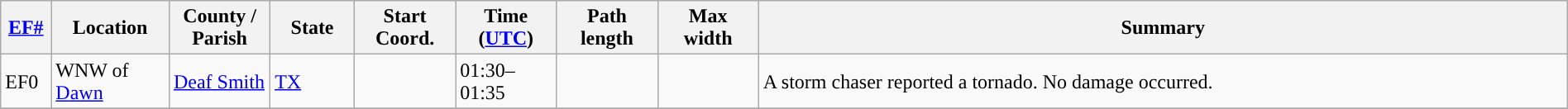<table class="wikitable sortable" style="width:100%;">
<tr>
<th scope="col"  style="width:3%; text-align:center;"><a href='#'>EF#</a></th>
<th scope="col"  style="width:7%; text-align:center;" class="unsortable">Location</th>
<th scope="col"  style="width:6%; text-align:center;" class="unsortable">County / Parish</th>
<th scope="col"  style="width:5%; text-align:center;">State</th>
<th scope="col"  style="width:6%; text-align:center;">Start Coord.</th>
<th scope="col"  style="width:6%; text-align:center;">Time (<a href='#'>UTC</a>)</th>
<th scope="col"  style="width:6%; text-align:center;">Path length</th>
<th scope="col"  style="width:6%; text-align:center;">Max width</th>
<th scope="col" class="unsortable" style="width:48%; text-align:center;">Summary</th>
</tr>
<tr>
<td>EF0</td>
<td>WNW of <a href='#'>Dawn</a></td>
<td><a href='#'>Deaf Smith</a></td>
<td><a href='#'>TX</a></td>
<td></td>
<td>01:30–01:35</td>
<td></td>
<td></td>
<td>A storm chaser reported a tornado. No damage occurred.</td>
</tr>
<tr>
</tr>
</table>
